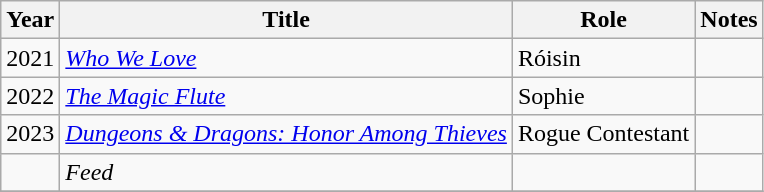<table class="wikitable sortable">
<tr>
<th>Year</th>
<th>Title</th>
<th>Role</th>
<th class="unsortable">Notes</th>
</tr>
<tr>
<td>2021</td>
<td><em><a href='#'>Who We Love</a></em></td>
<td>Róisin</td>
<td></td>
</tr>
<tr>
<td>2022</td>
<td><em><a href='#'>The Magic Flute</a></em></td>
<td>Sophie</td>
<td></td>
</tr>
<tr>
<td>2023</td>
<td><em><a href='#'>Dungeons & Dragons: Honor Among Thieves</a></em></td>
<td>Rogue Contestant</td>
<td></td>
</tr>
<tr>
<td></td>
<td><em>Feed</em></td>
<td></td>
<td></td>
</tr>
<tr>
</tr>
</table>
